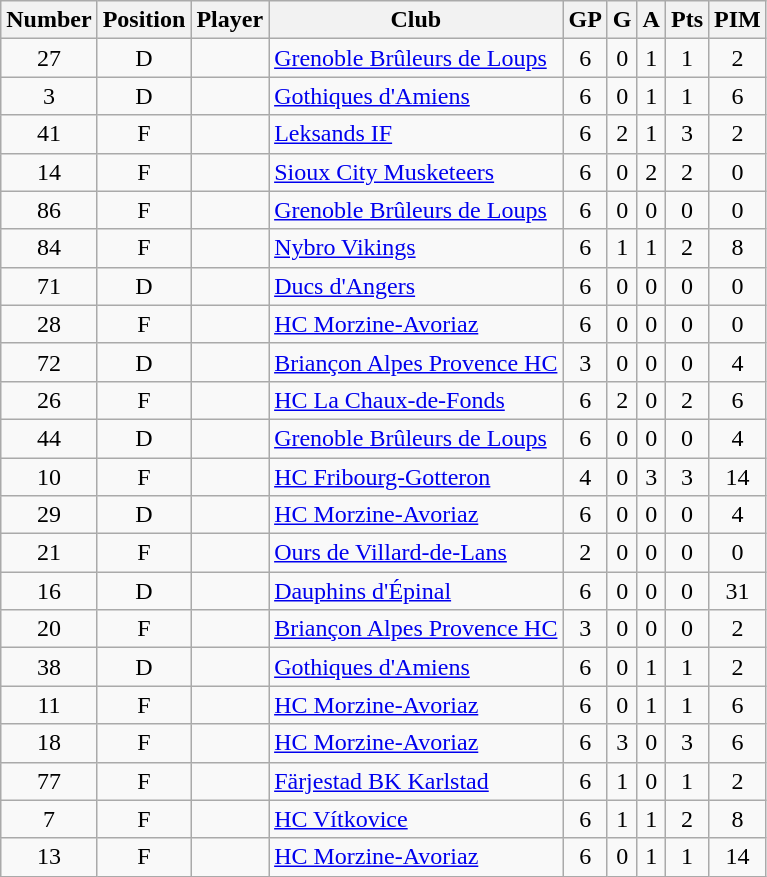<table class="wikitable sortable" style="text-align: center;">
<tr>
<th>Number</th>
<th>Position</th>
<th>Player</th>
<th>Club</th>
<th>GP</th>
<th>G</th>
<th>A</th>
<th>Pts</th>
<th>PIM</th>
</tr>
<tr>
<td>27</td>
<td>D</td>
<td align=left></td>
<td align=left><a href='#'>Grenoble Brûleurs de Loups</a></td>
<td>6</td>
<td>0</td>
<td>1</td>
<td>1</td>
<td>2</td>
</tr>
<tr>
<td>3</td>
<td>D</td>
<td align=left></td>
<td align=left><a href='#'>Gothiques d'Amiens</a></td>
<td>6</td>
<td>0</td>
<td>1</td>
<td>1</td>
<td>6</td>
</tr>
<tr>
<td>41</td>
<td>F</td>
<td align=left></td>
<td align=left><a href='#'>Leksands IF</a></td>
<td>6</td>
<td>2</td>
<td>1</td>
<td>3</td>
<td>2</td>
</tr>
<tr>
<td>14</td>
<td>F</td>
<td align=left></td>
<td align=left><a href='#'>Sioux City Musketeers</a></td>
<td>6</td>
<td>0</td>
<td>2</td>
<td>2</td>
<td>0</td>
</tr>
<tr>
<td>86</td>
<td>F</td>
<td align=left></td>
<td align=left><a href='#'>Grenoble Brûleurs de Loups</a></td>
<td>6</td>
<td>0</td>
<td>0</td>
<td>0</td>
<td>0</td>
</tr>
<tr>
<td>84</td>
<td>F</td>
<td align=left></td>
<td align=left><a href='#'>Nybro Vikings</a></td>
<td>6</td>
<td>1</td>
<td>1</td>
<td>2</td>
<td>8</td>
</tr>
<tr>
<td>71</td>
<td>D</td>
<td align=left></td>
<td align=left><a href='#'>Ducs d'Angers</a></td>
<td>6</td>
<td>0</td>
<td>0</td>
<td>0</td>
<td>0</td>
</tr>
<tr>
<td>28</td>
<td>F</td>
<td align=left></td>
<td align=left><a href='#'>HC Morzine-Avoriaz</a></td>
<td>6</td>
<td>0</td>
<td>0</td>
<td>0</td>
<td>0</td>
</tr>
<tr>
<td>72</td>
<td>D</td>
<td align=left></td>
<td align=left><a href='#'>Briançon Alpes Provence HC</a></td>
<td>3</td>
<td>0</td>
<td>0</td>
<td>0</td>
<td>4</td>
</tr>
<tr>
<td>26</td>
<td>F</td>
<td align=left></td>
<td align=left><a href='#'>HC La Chaux-de-Fonds</a></td>
<td>6</td>
<td>2</td>
<td>0</td>
<td>2</td>
<td>6</td>
</tr>
<tr>
<td>44</td>
<td>D</td>
<td align=left></td>
<td align=left><a href='#'>Grenoble Brûleurs de Loups</a></td>
<td>6</td>
<td>0</td>
<td>0</td>
<td>0</td>
<td>4</td>
</tr>
<tr>
<td>10</td>
<td>F</td>
<td align=left></td>
<td align=left><a href='#'>HC Fribourg-Gotteron</a></td>
<td>4</td>
<td>0</td>
<td>3</td>
<td>3</td>
<td>14</td>
</tr>
<tr>
<td>29</td>
<td>D</td>
<td align=left></td>
<td align=left><a href='#'>HC Morzine-Avoriaz</a></td>
<td>6</td>
<td>0</td>
<td>0</td>
<td>0</td>
<td>4</td>
</tr>
<tr>
<td>21</td>
<td>F</td>
<td align=left></td>
<td align=left><a href='#'>Ours de Villard-de-Lans</a></td>
<td>2</td>
<td>0</td>
<td>0</td>
<td>0</td>
<td>0</td>
</tr>
<tr>
<td>16</td>
<td>D</td>
<td align=left></td>
<td align=left><a href='#'>Dauphins d'Épinal</a></td>
<td>6</td>
<td>0</td>
<td>0</td>
<td>0</td>
<td>31</td>
</tr>
<tr>
<td>20</td>
<td>F</td>
<td align=left></td>
<td align=left><a href='#'>Briançon Alpes Provence HC</a></td>
<td>3</td>
<td>0</td>
<td>0</td>
<td>0</td>
<td>2</td>
</tr>
<tr>
<td>38</td>
<td>D</td>
<td align=left></td>
<td align=left><a href='#'>Gothiques d'Amiens</a></td>
<td>6</td>
<td>0</td>
<td>1</td>
<td>1</td>
<td>2</td>
</tr>
<tr>
<td>11</td>
<td>F</td>
<td align=left></td>
<td align=left><a href='#'>HC Morzine-Avoriaz</a></td>
<td>6</td>
<td>0</td>
<td>1</td>
<td>1</td>
<td>6</td>
</tr>
<tr>
<td>18</td>
<td>F</td>
<td align=left></td>
<td align=left><a href='#'>HC Morzine-Avoriaz</a></td>
<td>6</td>
<td>3</td>
<td>0</td>
<td>3</td>
<td>6</td>
</tr>
<tr>
<td>77</td>
<td>F</td>
<td align=left></td>
<td align=left><a href='#'>Färjestad BK Karlstad</a></td>
<td>6</td>
<td>1</td>
<td>0</td>
<td>1</td>
<td>2</td>
</tr>
<tr>
<td>7</td>
<td>F</td>
<td align=left></td>
<td align=left><a href='#'>HC Vítkovice</a></td>
<td>6</td>
<td>1</td>
<td>1</td>
<td>2</td>
<td>8</td>
</tr>
<tr>
<td>13</td>
<td>F</td>
<td align=left></td>
<td align=left><a href='#'>HC Morzine-Avoriaz</a></td>
<td>6</td>
<td>0</td>
<td>1</td>
<td>1</td>
<td>14</td>
</tr>
</table>
